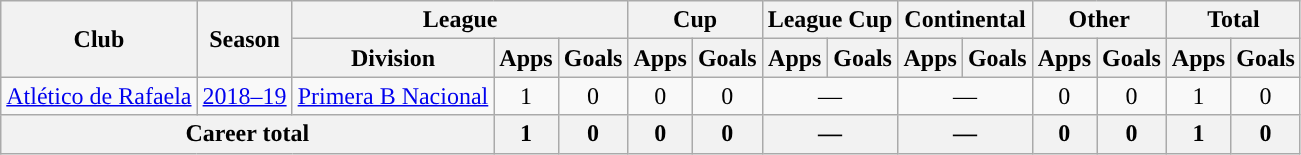<table class="wikitable" style="text-align:center">
<tr>
<th rowspan="2">Club</th>
<th rowspan="2">Season</th>
<th colspan="3">League</th>
<th colspan="2">Cup</th>
<th colspan="2">League Cup</th>
<th colspan="2">Continental</th>
<th colspan="2">Other</th>
<th colspan="2">Total</th>
</tr>
<tr>
<th>Division</th>
<th>Apps</th>
<th>Goals</th>
<th>Apps</th>
<th>Goals</th>
<th>Apps</th>
<th>Goals</th>
<th>Apps</th>
<th>Goals</th>
<th>Apps</th>
<th>Goals</th>
<th>Apps</th>
<th>Goals</th>
</tr>
<tr>
<td rowspan="1"><a href='#'>Atlético de Rafaela</a></td>
<td><a href='#'>2018–19</a></td>
<td rowspan="1"><a href='#'>Primera B Nacional</a></td>
<td>1</td>
<td>0</td>
<td>0</td>
<td>0</td>
<td colspan="2">—</td>
<td colspan="2">—</td>
<td>0</td>
<td>0</td>
<td>1</td>
<td>0</td>
</tr>
<tr>
<th colspan="3">Career total</th>
<th>1</th>
<th>0</th>
<th>0</th>
<th>0</th>
<th colspan="2">—</th>
<th colspan="2">—</th>
<th>0</th>
<th>0</th>
<th>1</th>
<th>0</th>
</tr>
</table>
